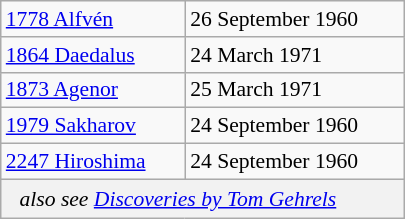<table class="wikitable floatright" style="font-size: 0.9em; width: 270px;">
<tr>
<td><a href='#'>1778 Alfvén</a></td>
<td>26 September 1960</td>
</tr>
<tr>
<td><a href='#'>1864 Daedalus</a></td>
<td>24 March 1971</td>
</tr>
<tr>
<td><a href='#'>1873 Agenor</a></td>
<td>25 March 1971</td>
</tr>
<tr>
<td><a href='#'>1979 Sakharov</a></td>
<td>24 September 1960</td>
</tr>
<tr>
<td><a href='#'>2247 Hiroshima</a></td>
<td>24 September 1960</td>
</tr>
<tr>
<th colspan=2 style="font-weight: normal; text-align: left; padding: 4px 12px;"><em>also see <a href='#'>Discoveries by Tom Gehrels</a></em></th>
</tr>
</table>
